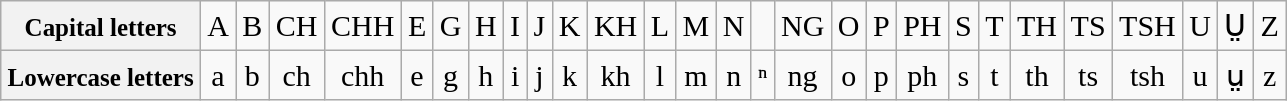<table class=wikitable style="font-size: 1.25em;">
<tr align=center>
<th><small>Capital letters</small></th>
<td>A</td>
<td>B</td>
<td>CH</td>
<td>CHH</td>
<td>E</td>
<td>G</td>
<td>H</td>
<td>I</td>
<td>J</td>
<td>K</td>
<td>KH</td>
<td>L</td>
<td>M</td>
<td>N</td>
<td></td>
<td>NG</td>
<td>O</td>
<td>P</td>
<td>PH</td>
<td>S</td>
<td>T</td>
<td>TH</td>
<td>TS</td>
<td>TSH</td>
<td>U</td>
<td>Ṳ</td>
<td>Z</td>
</tr>
<tr align=center>
<th><small>Lowercase letters</small></th>
<td>a</td>
<td>b</td>
<td>ch</td>
<td>chh</td>
<td>e</td>
<td>g</td>
<td>h</td>
<td>i</td>
<td>j</td>
<td>k</td>
<td>kh</td>
<td>l</td>
<td>m</td>
<td>n</td>
<td>ⁿ</td>
<td>ng</td>
<td>o</td>
<td>p</td>
<td>ph</td>
<td>s</td>
<td>t</td>
<td>th</td>
<td>ts</td>
<td>tsh</td>
<td>u</td>
<td>ṳ</td>
<td>z</td>
</tr>
</table>
